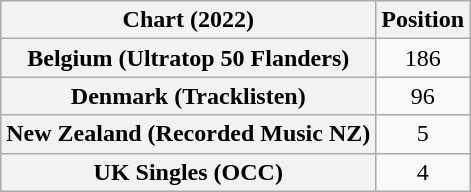<table class="wikitable sortable plainrowheaders" style="text-align:center">
<tr>
<th scope="col">Chart (2022)</th>
<th scope="col">Position</th>
</tr>
<tr>
<th scope="row">Belgium (Ultratop 50 Flanders)</th>
<td>186</td>
</tr>
<tr>
<th scope="row">Denmark (Tracklisten)</th>
<td>96</td>
</tr>
<tr>
<th scope="row">New Zealand (Recorded Music NZ)</th>
<td>5</td>
</tr>
<tr>
<th scope="row">UK Singles (OCC)</th>
<td>4</td>
</tr>
</table>
